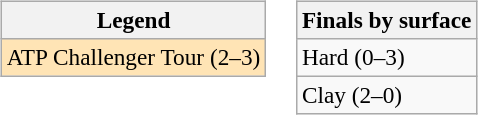<table>
<tr style="vertical-align:top">
<td><br><table class="wikitable" style=font-size:97%>
<tr>
<th>Legend</th>
</tr>
<tr style="background:moccasin;">
<td>ATP Challenger Tour (2–3)</td>
</tr>
</table>
</td>
<td><br><table class="wikitable" style=font-size:97%>
<tr>
<th>Finals by surface</th>
</tr>
<tr>
<td>Hard (0–3)</td>
</tr>
<tr>
<td>Clay (2–0)</td>
</tr>
</table>
</td>
</tr>
</table>
